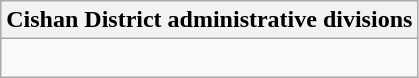<table class=wikitable>
<tr>
<th colspan=7>Cishan District administrative divisions</th>
</tr>
<tr>
<td align=center colspan=7><div><br></div></td>
</tr>
</table>
